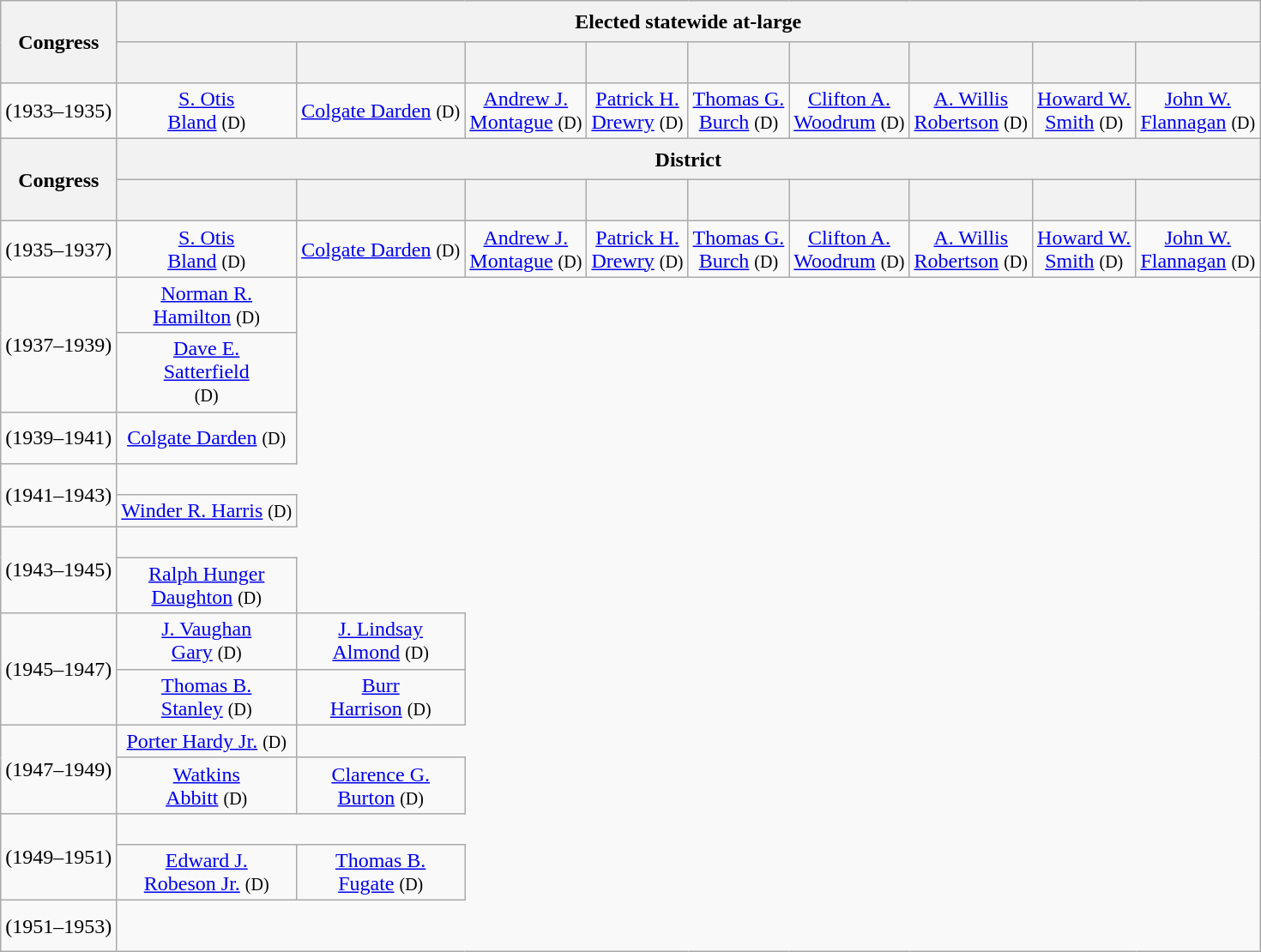<table class=wikitable style="text-align:center">
<tr style="height:2em">
<th rowspan=2>Congress</th>
<th colspan=9>Elected statewide at-large</th>
</tr>
<tr style="height:2em">
<th></th>
<th></th>
<th></th>
<th></th>
<th></th>
<th></th>
<th></th>
<th></th>
<th></th>
</tr>
<tr style="height:2em">
<td><strong></strong> (1933–1935)</td>
<td><a href='#'>S. Otis<br>Bland</a> <small>(D)</small></td>
<td><a href='#'>Colgate Darden</a> <small>(D)</small></td>
<td><a href='#'>Andrew J.<br>Montague</a> <small>(D)</small></td>
<td><a href='#'>Patrick H.<br>Drewry</a> <small>(D)</small></td>
<td><a href='#'>Thomas G.<br>Burch</a> <small>(D)</small></td>
<td><a href='#'>Clifton A.<br>Woodrum</a> <small>(D)</small></td>
<td><a href='#'>A. Willis<br>Robertson</a> <small>(D)</small></td>
<td><a href='#'>Howard W.<br>Smith</a> <small>(D)</small></td>
<td><a href='#'>John W.<br>Flannagan</a> <small>(D)</small></td>
</tr>
<tr style="height:2em">
<th rowspan=2>Congress</th>
<th colspan=9>District</th>
</tr>
<tr style="height:2em">
<th></th>
<th></th>
<th></th>
<th></th>
<th></th>
<th></th>
<th></th>
<th></th>
<th></th>
</tr>
<tr style="height:2.5em">
<td><strong></strong> (1935–1937)</td>
<td><a href='#'>S. Otis<br>Bland</a> <small>(D)</small></td>
<td><a href='#'>Colgate Darden</a> <small>(D)</small></td>
<td><a href='#'>Andrew J.<br>Montague</a> <small>(D)</small></td>
<td><a href='#'>Patrick H.<br>Drewry</a> <small>(D)</small></td>
<td><a href='#'>Thomas G.<br>Burch</a> <small>(D)</small></td>
<td><a href='#'>Clifton A.<br>Woodrum</a> <small>(D)</small></td>
<td><a href='#'>A. Willis<br>Robertson</a> <small>(D)</small></td>
<td><a href='#'>Howard W.<br>Smith</a> <small>(D)</small></td>
<td><a href='#'>John W.<br>Flannagan</a> <small>(D)</small></td>
</tr>
<tr style="height:1.5em">
<td rowspan=2><strong></strong> (1937–1939)</td>
<td><a href='#'>Norman R.<br>Hamilton</a> <small>(D)</small></td>
</tr>
<tr style="height:1.5em">
<td><a href='#'>Dave E.<br>Satterfield</a><br><small>(D)</small></td>
</tr>
<tr style="height:2.5em">
<td><strong></strong> (1939–1941)</td>
<td><a href='#'>Colgate Darden</a> <small>(D)</small></td>
</tr>
<tr style="height:1.5em">
<td rowspan=2><strong></strong> (1941–1943)</td>
</tr>
<tr style="height:1.5em">
<td><a href='#'>Winder R. Harris</a> <small>(D)</small></td>
</tr>
<tr style="height:1.5em">
<td rowspan=2><strong></strong> (1943–1945)</td>
</tr>
<tr style="height:1.5em">
<td><a href='#'>Ralph Hunger<br>Daughton</a> <small>(D)</small></td>
</tr>
<tr style="height:1.5em">
<td rowspan=2><strong></strong> (1945–1947)</td>
<td><a href='#'>J. Vaughan<br>Gary</a> <small>(D)</small></td>
<td><a href='#'>J. Lindsay<br>Almond</a> <small>(D)</small></td>
</tr>
<tr style="height:1.5em">
<td><a href='#'>Thomas B.<br>Stanley</a> <small>(D)</small></td>
<td><a href='#'>Burr<br>Harrison</a> <small>(D)</small></td>
</tr>
<tr style="height:1.5em">
<td rowspan=2><strong></strong> (1947–1949)</td>
<td><a href='#'>Porter Hardy Jr.</a> <small>(D)</small></td>
</tr>
<tr style="height:1.5em">
<td><a href='#'>Watkins<br>Abbitt</a> <small>(D)</small></td>
<td><a href='#'>Clarence G.<br>Burton</a> <small>(D)</small></td>
</tr>
<tr style="height:1.5em">
<td rowspan=2><strong></strong> (1949–1951)</td>
</tr>
<tr style="height:1.5em">
<td><a href='#'>Edward J.<br>Robeson Jr.</a> <small>(D)</small></td>
<td><a href='#'>Thomas B.<br>Fugate</a> <small>(D)</small></td>
</tr>
<tr style="height:2.5em">
<td><strong></strong> (1951–1953)</td>
</tr>
</table>
